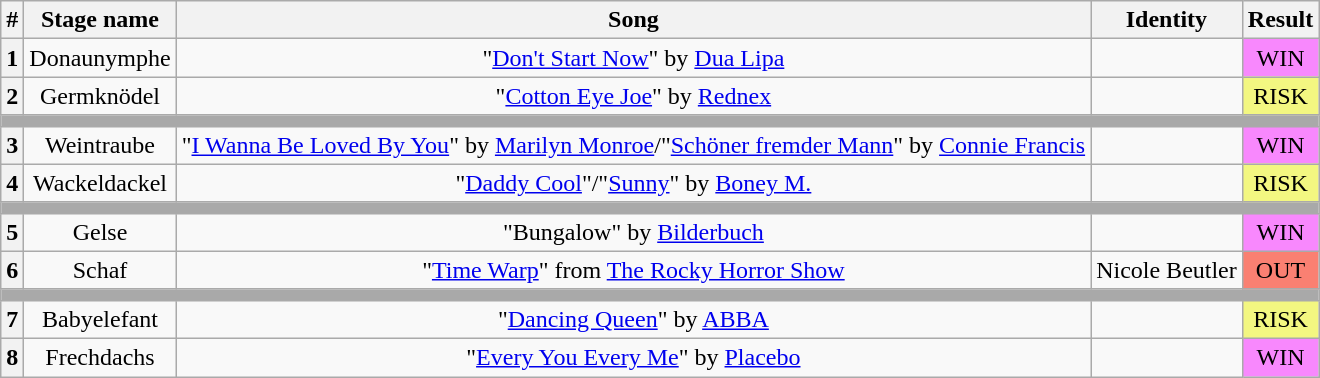<table class="wikitable plainrowheaders" style="text-align: center;">
<tr>
<th>#</th>
<th>Stage name</th>
<th>Song</th>
<th>Identity</th>
<th>Result</th>
</tr>
<tr>
<th>1</th>
<td>Donaunymphe</td>
<td>"<a href='#'>Don't Start Now</a>" by <a href='#'>Dua Lipa</a></td>
<td></td>
<td bgcolor=#F888FD>WIN</td>
</tr>
<tr>
<th>2</th>
<td>Germknödel</td>
<td>"<a href='#'>Cotton Eye Joe</a>" by <a href='#'>Rednex</a></td>
<td></td>
<td bgcolor="#F3F781">RISK</td>
</tr>
<tr>
<td colspan="5" style="background:darkgray"></td>
</tr>
<tr>
<th>3</th>
<td>Weintraube</td>
<td>"<a href='#'>I Wanna Be Loved By You</a>" by <a href='#'>Marilyn Monroe</a>/"<a href='#'>Schöner fremder Mann</a>" by <a href='#'>Connie Francis</a></td>
<td></td>
<td bgcolor=#F888FD>WIN</td>
</tr>
<tr>
<th>4</th>
<td>Wackeldackel</td>
<td>"<a href='#'>Daddy Cool</a>"/"<a href='#'>Sunny</a>" by <a href='#'>Boney M.</a></td>
<td></td>
<td bgcolor="#F3F781">RISK</td>
</tr>
<tr>
<td colspan="5" style="background:darkgray"></td>
</tr>
<tr>
<th>5</th>
<td>Gelse</td>
<td>"Bungalow" by <a href='#'>Bilderbuch</a></td>
<td></td>
<td bgcolor=#F888FD>WIN</td>
</tr>
<tr>
<th>6</th>
<td>Schaf</td>
<td>"<a href='#'>Time Warp</a>" from <a href='#'>The Rocky Horror Show</a></td>
<td>Nicole Beutler</td>
<td bgcolor=salmon>OUT</td>
</tr>
<tr>
<td colspan="5" style="background:darkgray"></td>
</tr>
<tr>
<th>7</th>
<td>Babyelefant</td>
<td>"<a href='#'>Dancing Queen</a>" by <a href='#'>ABBA</a></td>
<td></td>
<td bgcolor="#F3F781">RISK</td>
</tr>
<tr>
<th>8</th>
<td>Frechdachs</td>
<td>"<a href='#'>Every You Every Me</a>" by <a href='#'>Placebo</a></td>
<td></td>
<td bgcolor=#F888FD>WIN</td>
</tr>
</table>
